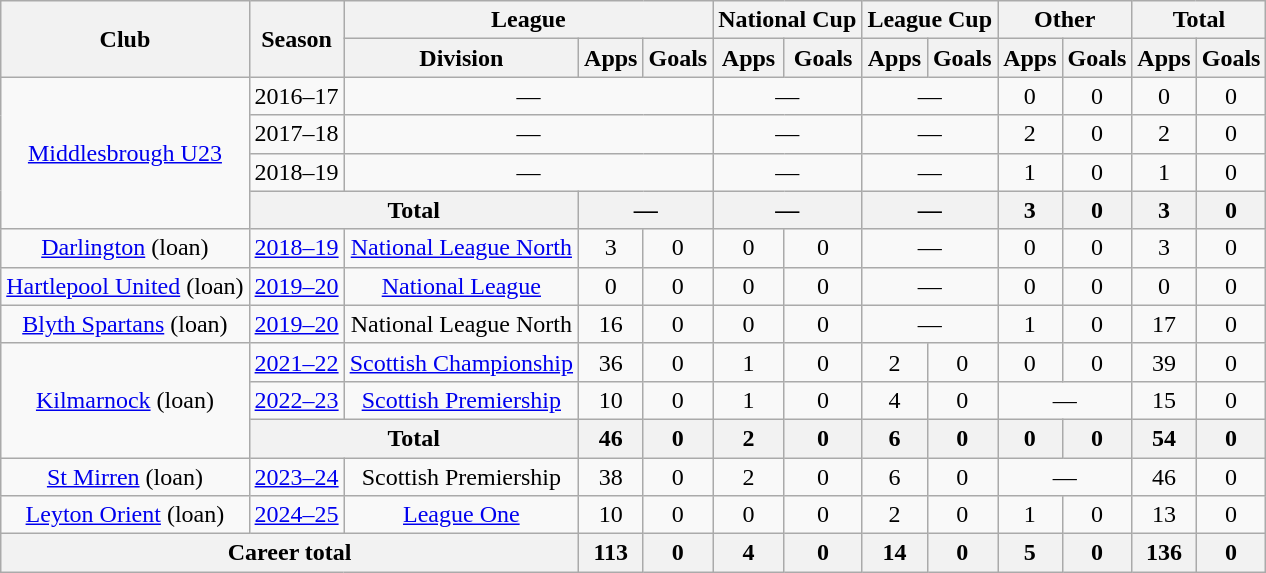<table class="wikitable" style="text-align:center">
<tr>
<th rowspan="2">Club</th>
<th rowspan="2">Season</th>
<th colspan="3">League</th>
<th colspan="2">National Cup</th>
<th colspan="2">League Cup</th>
<th colspan="2">Other</th>
<th colspan="2">Total</th>
</tr>
<tr>
<th>Division</th>
<th>Apps</th>
<th>Goals</th>
<th>Apps</th>
<th>Goals</th>
<th>Apps</th>
<th>Goals</th>
<th>Apps</th>
<th>Goals</th>
<th>Apps</th>
<th>Goals</th>
</tr>
<tr>
<td rowspan="4"><a href='#'>Middlesbrough U23</a></td>
<td>2016–17</td>
<td colspan="3">—</td>
<td colspan="2">—</td>
<td colspan="2">—</td>
<td>0</td>
<td>0</td>
<td>0</td>
<td>0</td>
</tr>
<tr>
<td>2017–18</td>
<td colspan="3">—</td>
<td colspan="2">—</td>
<td colspan="2">—</td>
<td>2</td>
<td>0</td>
<td>2</td>
<td>0</td>
</tr>
<tr>
<td>2018–19</td>
<td colspan="3">—</td>
<td colspan="2">—</td>
<td colspan="2">—</td>
<td>1</td>
<td>0</td>
<td>1</td>
<td>0</td>
</tr>
<tr>
<th colspan="2">Total</th>
<th colspan="2">—</th>
<th colspan="2">—</th>
<th colspan="2">—</th>
<th>3</th>
<th>0</th>
<th>3</th>
<th>0</th>
</tr>
<tr>
<td><a href='#'>Darlington</a> (loan)</td>
<td><a href='#'>2018–19</a></td>
<td><a href='#'>National League North</a></td>
<td>3</td>
<td>0</td>
<td>0</td>
<td>0</td>
<td colspan="2">—</td>
<td>0</td>
<td>0</td>
<td>3</td>
<td>0</td>
</tr>
<tr>
<td><a href='#'>Hartlepool United</a> (loan)</td>
<td><a href='#'>2019–20</a></td>
<td><a href='#'>National League</a></td>
<td>0</td>
<td>0</td>
<td>0</td>
<td>0</td>
<td colspan="2">—</td>
<td>0</td>
<td>0</td>
<td>0</td>
<td>0</td>
</tr>
<tr>
<td><a href='#'>Blyth Spartans</a> (loan)</td>
<td><a href='#'>2019–20</a></td>
<td>National League North</td>
<td>16</td>
<td>0</td>
<td>0</td>
<td>0</td>
<td colspan="2">—</td>
<td>1</td>
<td>0</td>
<td>17</td>
<td>0</td>
</tr>
<tr>
<td rowspan="3"><a href='#'>Kilmarnock</a> (loan)</td>
<td><a href='#'>2021–22</a></td>
<td><a href='#'>Scottish Championship</a></td>
<td>36</td>
<td>0</td>
<td>1</td>
<td>0</td>
<td>2</td>
<td>0</td>
<td>0</td>
<td>0</td>
<td>39</td>
<td>0</td>
</tr>
<tr>
<td><a href='#'>2022–23</a></td>
<td><a href='#'>Scottish Premiership</a></td>
<td>10</td>
<td>0</td>
<td>1</td>
<td>0</td>
<td>4</td>
<td>0</td>
<td colspan="2">—</td>
<td>15</td>
<td>0</td>
</tr>
<tr>
<th colspan="2">Total</th>
<th>46</th>
<th>0</th>
<th>2</th>
<th>0</th>
<th>6</th>
<th>0</th>
<th>0</th>
<th>0</th>
<th>54</th>
<th>0</th>
</tr>
<tr>
<td><a href='#'>St Mirren</a> (loan)</td>
<td><a href='#'>2023–24</a></td>
<td>Scottish Premiership</td>
<td>38</td>
<td>0</td>
<td>2</td>
<td>0</td>
<td>6</td>
<td>0</td>
<td colspan="2">—</td>
<td>46</td>
<td>0</td>
</tr>
<tr>
<td><a href='#'>Leyton Orient</a> (loan)</td>
<td><a href='#'>2024–25</a></td>
<td><a href='#'>League One</a></td>
<td>10</td>
<td>0</td>
<td>0</td>
<td>0</td>
<td>2</td>
<td>0</td>
<td>1</td>
<td>0</td>
<td>13</td>
<td>0</td>
</tr>
<tr>
<th colspan="3">Career total</th>
<th>113</th>
<th>0</th>
<th>4</th>
<th>0</th>
<th>14</th>
<th>0</th>
<th>5</th>
<th>0</th>
<th>136</th>
<th>0</th>
</tr>
</table>
